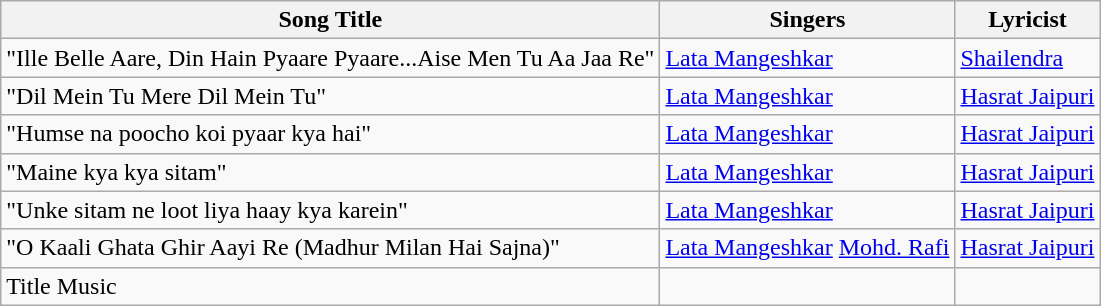<table class="wikitable">
<tr>
<th>Song Title</th>
<th>Singers</th>
<th>Lyricist</th>
</tr>
<tr>
<td>"Ille Belle Aare, Din Hain Pyaare Pyaare...Aise Men Tu Aa Jaa Re"</td>
<td><a href='#'>Lata Mangeshkar</a></td>
<td><a href='#'>Shailendra</a></td>
</tr>
<tr>
<td>"Dil Mein Tu Mere Dil Mein Tu"</td>
<td><a href='#'>Lata Mangeshkar</a></td>
<td><a href='#'>Hasrat Jaipuri</a></td>
</tr>
<tr>
<td>"Humse na poocho koi pyaar kya hai"</td>
<td><a href='#'>Lata Mangeshkar</a></td>
<td><a href='#'>Hasrat Jaipuri</a></td>
</tr>
<tr>
<td>"Maine kya kya sitam"</td>
<td><a href='#'>Lata Mangeshkar</a></td>
<td><a href='#'>Hasrat Jaipuri</a></td>
</tr>
<tr>
<td>"Unke sitam ne loot liya haay kya karein"</td>
<td><a href='#'>Lata Mangeshkar</a></td>
<td><a href='#'>Hasrat Jaipuri</a></td>
</tr>
<tr>
<td>"O Kaali Ghata Ghir Aayi Re (Madhur Milan Hai Sajna)"</td>
<td><a href='#'>Lata Mangeshkar</a> <a href='#'>Mohd. Rafi</a></td>
<td><a href='#'>Hasrat Jaipuri</a></td>
</tr>
<tr>
<td>Title Music</td>
<td></td>
<td></td>
</tr>
</table>
